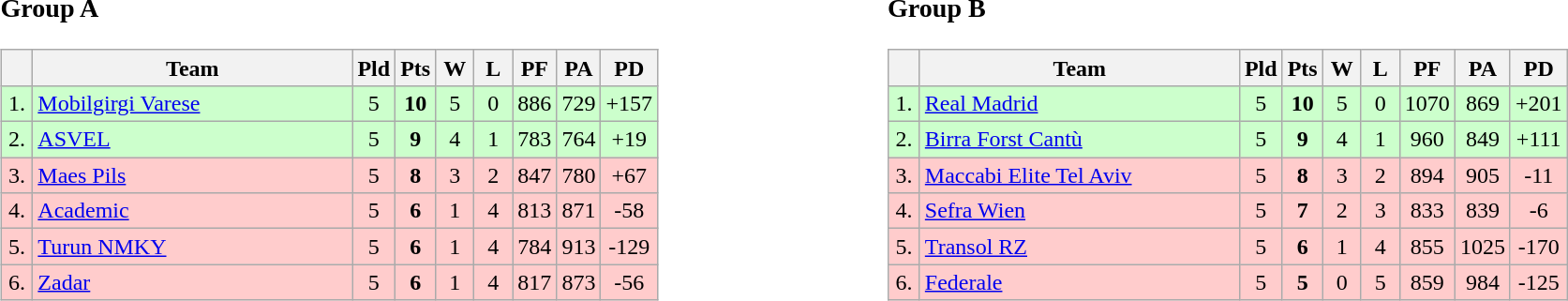<table>
<tr>
<td style="vertical-align:top; width:33%;"><br><h3>Group A</h3><table class="wikitable" style="text-align:center">
<tr>
<th width=15></th>
<th width=220>Team</th>
<th width=20>Pld</th>
<th width=20>Pts</th>
<th width=20>W</th>
<th width=20>L</th>
<th width=20>PF</th>
<th width=20>PA</th>
<th width=20>PD</th>
</tr>
<tr style="background: #ccffcc;">
<td>1.</td>
<td align=left> <a href='#'>Mobilgirgi Varese</a></td>
<td>5</td>
<td><strong>10</strong></td>
<td>5</td>
<td>0</td>
<td>886</td>
<td>729</td>
<td>+157</td>
</tr>
<tr style="background: #ccffcc;">
<td>2.</td>
<td align=left> <a href='#'>ASVEL</a></td>
<td>5</td>
<td><strong>9</strong></td>
<td>4</td>
<td>1</td>
<td>783</td>
<td>764</td>
<td>+19</td>
</tr>
<tr style="background: #ffcccc;">
<td>3.</td>
<td align=left> <a href='#'>Maes Pils</a></td>
<td>5</td>
<td><strong>8</strong></td>
<td>3</td>
<td>2</td>
<td>847</td>
<td>780</td>
<td>+67</td>
</tr>
<tr style="background: #ffcccc;">
<td>4.</td>
<td align=left> <a href='#'>Academic</a></td>
<td>5</td>
<td><strong>6</strong></td>
<td>1</td>
<td>4</td>
<td>813</td>
<td>871</td>
<td>-58</td>
</tr>
<tr style="background: #ffcccc;">
<td>5.</td>
<td align=left> <a href='#'>Turun NMKY</a></td>
<td>5</td>
<td><strong>6</strong></td>
<td>1</td>
<td>4</td>
<td>784</td>
<td>913</td>
<td>-129</td>
</tr>
<tr style="background: #ffcccc;">
<td>6.</td>
<td align=left> <a href='#'>Zadar</a></td>
<td>5</td>
<td><strong>6</strong></td>
<td>1</td>
<td>4</td>
<td>817</td>
<td>873</td>
<td>-56</td>
</tr>
</table>
</td>
<td style="vertical-align:top; width:33%;"><br><h3>Group B</h3><table class="wikitable" style="text-align:center">
<tr>
<th width=15></th>
<th width=220>Team</th>
<th width=20>Pld</th>
<th width=20>Pts</th>
<th width=20>W</th>
<th width=20>L</th>
<th width=20>PF</th>
<th width=20>PA</th>
<th width=20>PD</th>
</tr>
<tr style="background: #ccffcc;">
<td>1.</td>
<td align=left> <a href='#'>Real Madrid</a></td>
<td>5</td>
<td><strong>10</strong></td>
<td>5</td>
<td>0</td>
<td>1070</td>
<td>869</td>
<td>+201</td>
</tr>
<tr style="background: #ccffcc;">
<td>2.</td>
<td align=left> <a href='#'>Birra Forst Cantù</a></td>
<td>5</td>
<td><strong>9</strong></td>
<td>4</td>
<td>1</td>
<td>960</td>
<td>849</td>
<td>+111</td>
</tr>
<tr style="background: #ffcccc;">
<td>3.</td>
<td align=left> <a href='#'>Maccabi Elite Tel Aviv</a></td>
<td>5</td>
<td><strong>8</strong></td>
<td>3</td>
<td>2</td>
<td>894</td>
<td>905</td>
<td>-11</td>
</tr>
<tr style="background: #ffcccc;">
<td>4.</td>
<td align=left> <a href='#'>Sefra Wien</a></td>
<td>5</td>
<td><strong>7</strong></td>
<td>2</td>
<td>3</td>
<td>833</td>
<td>839</td>
<td>-6</td>
</tr>
<tr style="background: #ffcccc;">
<td>5.</td>
<td align=left> <a href='#'>Transol RZ</a></td>
<td>5</td>
<td><strong>6</strong></td>
<td>1</td>
<td>4</td>
<td>855</td>
<td>1025</td>
<td>-170</td>
</tr>
<tr style="background: #ffcccc;">
<td>6.</td>
<td align=left> <a href='#'>Federale</a></td>
<td>5</td>
<td><strong>5</strong></td>
<td>0</td>
<td>5</td>
<td>859</td>
<td>984</td>
<td>-125</td>
</tr>
</table>
</td>
</tr>
</table>
